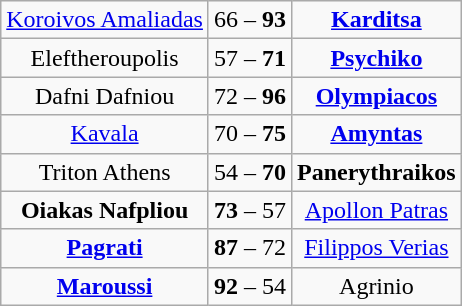<table class="wikitable" style="text-align: center; font-size:100%">
<tr>
<td><a href='#'>Koroivos Amaliadas</a></td>
<td>66 – <strong>93</strong></td>
<td><strong><a href='#'>Karditsa</a></strong></td>
</tr>
<tr>
<td>Eleftheroupolis</td>
<td>57 – <strong>71</strong></td>
<td><strong><a href='#'>Psychiko</a></strong></td>
</tr>
<tr>
<td>Dafni Dafniou</td>
<td>72 – <strong>96</strong></td>
<td><strong><a href='#'>Olympiacos</a></strong></td>
</tr>
<tr>
<td><a href='#'>Kavala</a></td>
<td>70 – <strong>75</strong></td>
<td><strong><a href='#'>Amyntas</a></strong></td>
</tr>
<tr>
<td>Triton Athens</td>
<td>54 – <strong>70</strong></td>
<td><strong>Panerythraikos</strong></td>
</tr>
<tr>
<td><strong>Oiakas Nafpliou</strong></td>
<td><strong>73</strong> – 57</td>
<td><a href='#'>Apollon Patras</a></td>
</tr>
<tr>
<td><strong><a href='#'>Pagrati</a></strong></td>
<td><strong>87</strong> – 72</td>
<td><a href='#'>Filippos Verias</a></td>
</tr>
<tr>
<td><strong><a href='#'>Maroussi</a></strong></td>
<td><strong>92</strong> – 54</td>
<td>Agrinio</td>
</tr>
</table>
